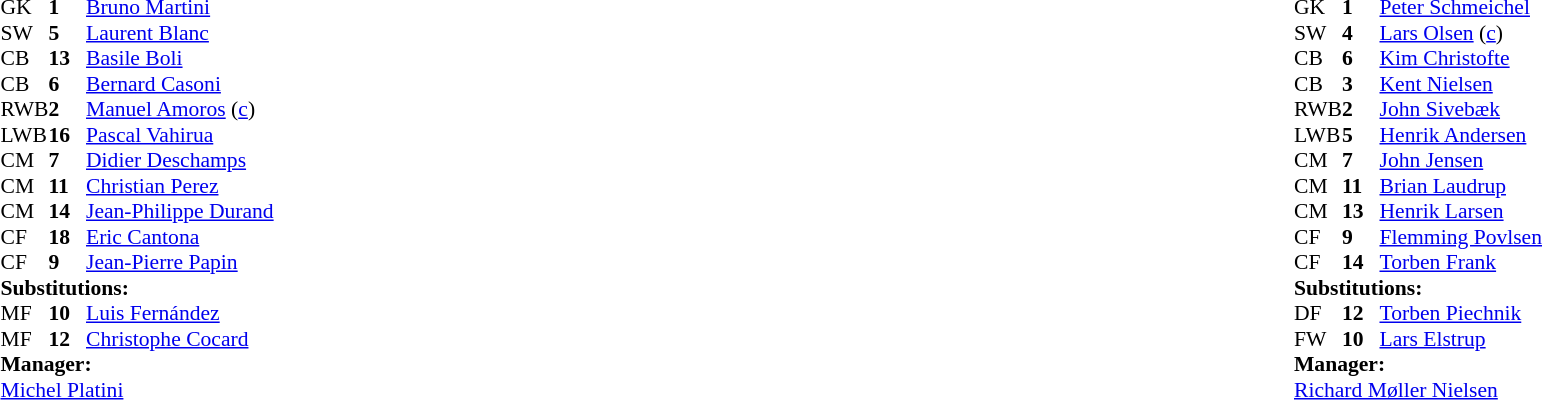<table style="width:100%;">
<tr>
<td style="vertical-align:top; width:40%;"><br><table style="font-size:90%" cellspacing="0" cellpadding="0">
<tr>
<th width="25"></th>
<th width="25"></th>
</tr>
<tr>
<td>GK</td>
<td><strong>1</strong></td>
<td><a href='#'>Bruno Martini</a></td>
</tr>
<tr>
<td>SW</td>
<td><strong>5</strong></td>
<td><a href='#'>Laurent Blanc</a></td>
</tr>
<tr>
<td>CB</td>
<td><strong>13</strong></td>
<td><a href='#'>Basile Boli</a></td>
<td></td>
</tr>
<tr>
<td>CB</td>
<td><strong>6</strong></td>
<td><a href='#'>Bernard Casoni</a></td>
<td></td>
</tr>
<tr>
<td>RWB</td>
<td><strong>2</strong></td>
<td><a href='#'>Manuel Amoros</a> (<a href='#'>c</a>)</td>
</tr>
<tr>
<td>LWB</td>
<td><strong>16</strong></td>
<td><a href='#'>Pascal Vahirua</a></td>
<td></td>
<td></td>
</tr>
<tr>
<td>CM</td>
<td><strong>7</strong></td>
<td><a href='#'>Didier Deschamps</a></td>
<td></td>
</tr>
<tr>
<td>CM</td>
<td><strong>11</strong></td>
<td><a href='#'>Christian Perez</a></td>
<td></td>
<td></td>
</tr>
<tr>
<td>CM</td>
<td><strong>14</strong></td>
<td><a href='#'>Jean-Philippe Durand</a></td>
</tr>
<tr>
<td>CF</td>
<td><strong>18</strong></td>
<td><a href='#'>Eric Cantona</a></td>
</tr>
<tr>
<td>CF</td>
<td><strong>9</strong></td>
<td><a href='#'>Jean-Pierre Papin</a></td>
</tr>
<tr>
<td colspan=3><strong>Substitutions:</strong></td>
</tr>
<tr>
<td>MF</td>
<td><strong>10</strong></td>
<td><a href='#'>Luis Fernández</a></td>
<td></td>
<td></td>
</tr>
<tr>
<td>MF</td>
<td><strong>12</strong></td>
<td><a href='#'>Christophe Cocard</a></td>
<td></td>
<td></td>
</tr>
<tr>
<td colspan=3><strong>Manager:</strong></td>
</tr>
<tr>
<td colspan=3><a href='#'>Michel Platini</a></td>
</tr>
</table>
</td>
<td valign="top"></td>
<td style="vertical-align:top; width:50%;"><br><table style="font-size:90%; margin:auto;" cellspacing="0" cellpadding="0">
<tr>
<th width=25></th>
<th width=25></th>
</tr>
<tr>
<td>GK</td>
<td><strong>1</strong></td>
<td><a href='#'>Peter Schmeichel</a></td>
</tr>
<tr>
<td>SW</td>
<td><strong>4</strong></td>
<td><a href='#'>Lars Olsen</a> (<a href='#'>c</a>)</td>
</tr>
<tr>
<td>CB</td>
<td><strong>6</strong></td>
<td><a href='#'>Kim Christofte</a></td>
</tr>
<tr>
<td>CB</td>
<td><strong>3</strong></td>
<td><a href='#'>Kent Nielsen</a></td>
<td></td>
<td></td>
</tr>
<tr>
<td>RWB</td>
<td><strong>2</strong></td>
<td><a href='#'>John Sivebæk</a></td>
</tr>
<tr>
<td>LWB</td>
<td><strong>5</strong></td>
<td><a href='#'>Henrik Andersen</a></td>
</tr>
<tr>
<td>CM</td>
<td><strong>7</strong></td>
<td><a href='#'>John Jensen</a></td>
</tr>
<tr>
<td>CM</td>
<td><strong>11</strong></td>
<td><a href='#'>Brian Laudrup</a></td>
<td></td>
<td></td>
</tr>
<tr>
<td>CM</td>
<td><strong>13</strong></td>
<td><a href='#'>Henrik Larsen</a></td>
</tr>
<tr>
<td>CF</td>
<td><strong>9</strong></td>
<td><a href='#'>Flemming Povlsen</a></td>
<td></td>
</tr>
<tr>
<td>CF</td>
<td><strong>14</strong></td>
<td><a href='#'>Torben Frank</a></td>
<td></td>
</tr>
<tr>
<td colspan=3><strong>Substitutions:</strong></td>
</tr>
<tr>
<td>DF</td>
<td><strong>12</strong></td>
<td><a href='#'>Torben Piechnik</a></td>
<td></td>
<td></td>
</tr>
<tr>
<td>FW</td>
<td><strong>10</strong></td>
<td><a href='#'>Lars Elstrup</a></td>
<td></td>
<td></td>
</tr>
<tr>
<td colspan=3><strong>Manager:</strong></td>
</tr>
<tr>
<td colspan=3><a href='#'>Richard Møller Nielsen</a></td>
</tr>
</table>
</td>
</tr>
</table>
